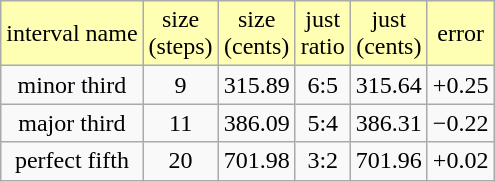<table class="wikitable">
<tr>
<td align=center bgcolor="#ffffb4">interval name</td>
<td align=center bgcolor="#ffffb4">size<br> (steps)</td>
<td align=center bgcolor="#ffffb4">size<br> (cents)</td>
<td align=center bgcolor="#ffffb4">just<br> ratio</td>
<td align=center bgcolor="#ffffb4">just<br> (cents)</td>
<td align=center bgcolor="#ffffb4">error</td>
</tr>
<tr>
<td align=center>minor third</td>
<td align=center>9</td>
<td align=center>315.89</td>
<td align=center>6:5</td>
<td align=center>315.64</td>
<td align=center>+0.25</td>
</tr>
<tr>
<td align=center>major third</td>
<td align=center>11</td>
<td align=center>386.09</td>
<td align=center>5:4</td>
<td align=center>386.31</td>
<td align=center>−0.22</td>
</tr>
<tr>
<td align=center>perfect fifth</td>
<td align=center>20</td>
<td align=center>701.98</td>
<td align=center>3:2</td>
<td align=center>701.96</td>
<td align=center>+0.02</td>
</tr>
</table>
